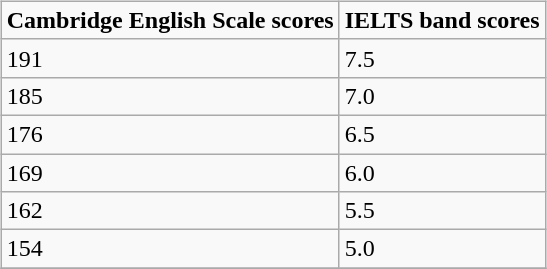<table style="width:100%; background:transparent">
<tr>
<td align="left"><br><table class="wikitable">
<tr>
<td><strong>Cambridge English Scale scores</strong></td>
<td><strong>IELTS band scores</strong></td>
</tr>
<tr>
<td>191</td>
<td>7.5</td>
</tr>
<tr>
<td>185</td>
<td>7.0</td>
</tr>
<tr>
<td>176</td>
<td>6.5</td>
</tr>
<tr>
<td>169</td>
<td>6.0</td>
</tr>
<tr>
<td>162</td>
<td>5.5</td>
</tr>
<tr>
<td>154</td>
<td>5.0</td>
</tr>
<tr>
</tr>
</table>
</td>
</tr>
</table>
